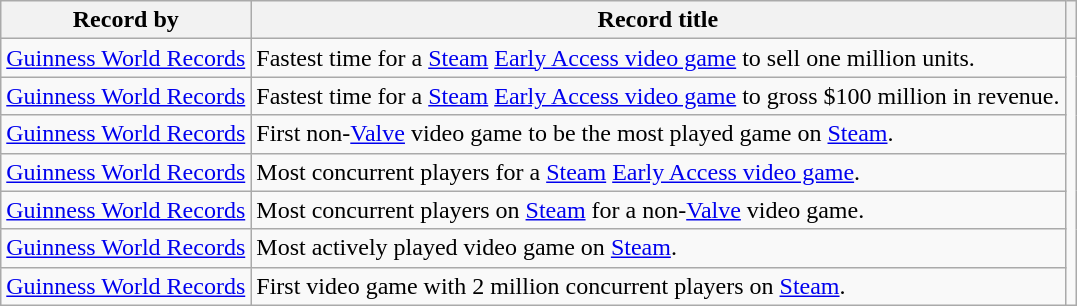<table class="wikitable sortable">
<tr>
<th>Record by</th>
<th>Record title</th>
<th></th>
</tr>
<tr>
<td><a href='#'>Guinness World Records</a></td>
<td>Fastest time for a <a href='#'>Steam</a> <a href='#'>Early Access video game</a> to sell one million units.</td>
<td rowspan="7" style="text-align:center"></td>
</tr>
<tr>
<td><a href='#'>Guinness World Records</a></td>
<td>Fastest time for a <a href='#'>Steam</a> <a href='#'>Early Access video game</a> to gross $100 million in revenue.</td>
</tr>
<tr>
<td><a href='#'>Guinness World Records</a></td>
<td>First non-<a href='#'>Valve</a> video game to be the most played game on <a href='#'>Steam</a>.</td>
</tr>
<tr>
<td><a href='#'>Guinness World Records</a></td>
<td>Most concurrent players for a <a href='#'>Steam</a> <a href='#'>Early Access video game</a>.</td>
</tr>
<tr>
<td><a href='#'>Guinness World Records</a></td>
<td>Most concurrent players on <a href='#'>Steam</a> for a non-<a href='#'>Valve</a> video game.</td>
</tr>
<tr>
<td><a href='#'>Guinness World Records</a></td>
<td>Most actively played video game on <a href='#'>Steam</a>.</td>
</tr>
<tr>
<td><a href='#'>Guinness World Records</a></td>
<td>First video game with 2 million concurrent players on <a href='#'>Steam</a>.</td>
</tr>
</table>
